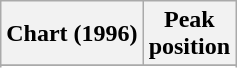<table class="wikitable sortable">
<tr>
<th align="left">Chart (1996)</th>
<th align="center">Peak<br>position</th>
</tr>
<tr>
</tr>
<tr>
</tr>
<tr>
</tr>
</table>
